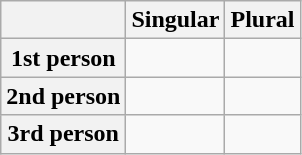<table class="wikitable">
<tr>
<th></th>
<th>Singular</th>
<th>Plural</th>
</tr>
<tr>
<th>1st person</th>
<td></td>
<td></td>
</tr>
<tr>
<th>2nd person</th>
<td></td>
<td></td>
</tr>
<tr>
<th>3rd person</th>
<td></td>
<td></td>
</tr>
</table>
